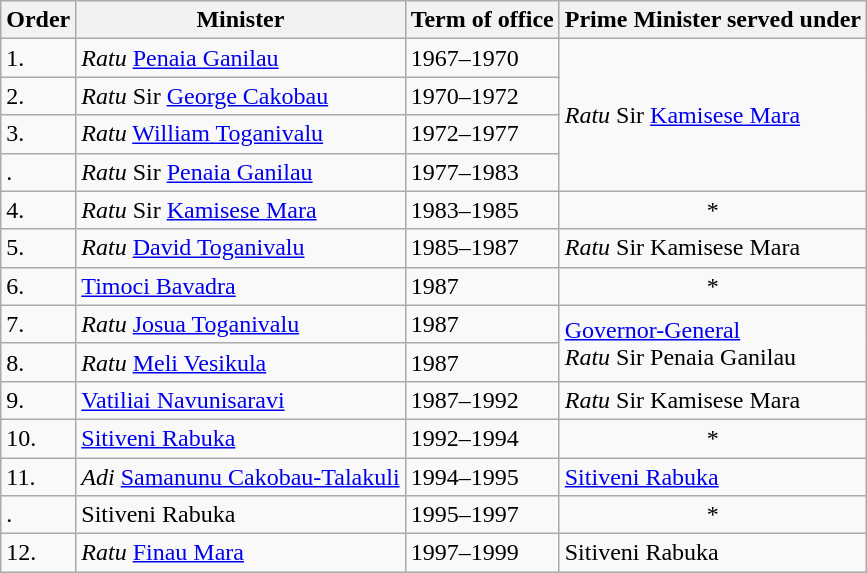<table class="wikitable">
<tr>
<th>Order</th>
<th>Minister</th>
<th>Term of office</th>
<th>Prime Minister served under</th>
</tr>
<tr>
<td>1.</td>
<td><em>Ratu</em> <a href='#'>Penaia Ganilau</a></td>
<td>1967–1970</td>
<td rowspan=4><em>Ratu</em> Sir <a href='#'>Kamisese Mara</a></td>
</tr>
<tr>
<td>2.</td>
<td><em>Ratu</em> Sir <a href='#'>George Cakobau</a></td>
<td>1970–1972</td>
</tr>
<tr>
<td>3.</td>
<td><em>Ratu</em> <a href='#'>William Toganivalu</a></td>
<td>1972–1977</td>
</tr>
<tr>
<td>.</td>
<td><em>Ratu</em> Sir <a href='#'>Penaia Ganilau</a></td>
<td>1977–1983</td>
</tr>
<tr>
<td>4.</td>
<td><em>Ratu</em> Sir <a href='#'>Kamisese Mara</a></td>
<td>1983–1985</td>
<td align=center>*</td>
</tr>
<tr>
<td>5.</td>
<td><em>Ratu</em> <a href='#'>David Toganivalu</a></td>
<td>1985–1987</td>
<td><em>Ratu</em> Sir Kamisese Mara</td>
</tr>
<tr>
<td>6.</td>
<td><a href='#'>Timoci Bavadra</a></td>
<td>1987</td>
<td align=center>*</td>
</tr>
<tr>
<td>7.</td>
<td><em>Ratu</em> <a href='#'>Josua Toganivalu</a></td>
<td>1987</td>
<td rowspan=2><a href='#'>Governor-General</a><br><em>Ratu</em> Sir Penaia Ganilau</td>
</tr>
<tr>
<td>8.</td>
<td><em>Ratu</em> <a href='#'>Meli Vesikula</a></td>
<td>1987</td>
</tr>
<tr>
<td>9.</td>
<td><a href='#'>Vatiliai Navunisaravi</a></td>
<td>1987–1992</td>
<td><em>Ratu</em> Sir Kamisese Mara</td>
</tr>
<tr>
<td>10.</td>
<td><a href='#'>Sitiveni Rabuka</a></td>
<td>1992–1994</td>
<td align=center>*</td>
</tr>
<tr>
<td>11.</td>
<td><em>Adi</em> <a href='#'>Samanunu Cakobau-Talakuli</a></td>
<td>1994–1995</td>
<td><a href='#'>Sitiveni Rabuka</a></td>
</tr>
<tr>
<td>.</td>
<td>Sitiveni Rabuka</td>
<td>1995–1997</td>
<td align=center>*</td>
</tr>
<tr>
<td>12.</td>
<td><em>Ratu</em> <a href='#'>Finau Mara</a></td>
<td>1997–1999</td>
<td>Sitiveni Rabuka</td>
</tr>
</table>
